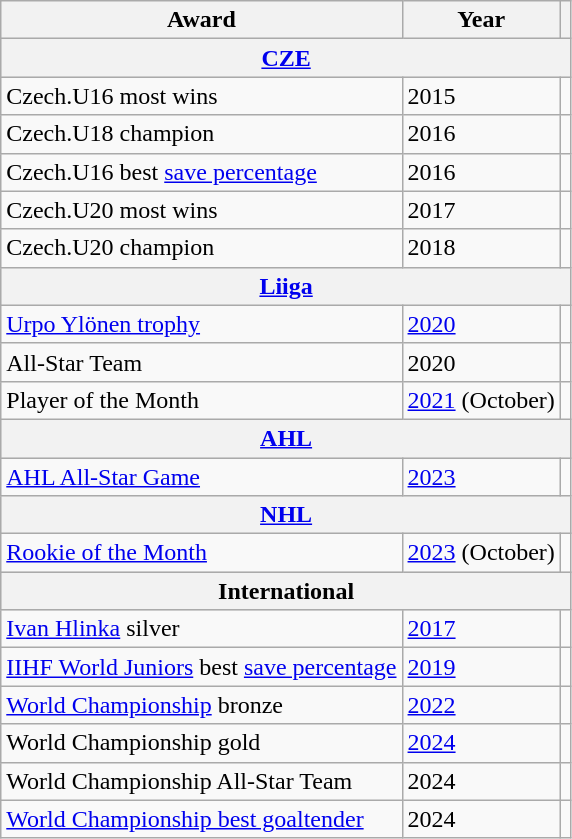<table class="wikitable">
<tr>
<th>Award</th>
<th>Year</th>
<th></th>
</tr>
<tr ALIGN="center" bgcolor="#e0e0e0">
<th colspan="3"><a href='#'>CZE</a></th>
</tr>
<tr>
<td>Czech.U16 most wins</td>
<td>2015</td>
<td></td>
</tr>
<tr>
<td>Czech.U18 champion</td>
<td>2016</td>
<td></td>
</tr>
<tr>
<td>Czech.U16 best <a href='#'>save percentage</a></td>
<td>2016</td>
<td></td>
</tr>
<tr>
<td>Czech.U20 most wins</td>
<td>2017</td>
<td></td>
</tr>
<tr>
<td>Czech.U20 champion</td>
<td>2018</td>
<td></td>
</tr>
<tr ALIGN="center" bgcolor="#e0e0e0">
<th colspan="3"><a href='#'>Liiga</a></th>
</tr>
<tr>
<td><a href='#'>Urpo Ylönen trophy</a></td>
<td><a href='#'>2020</a></td>
<td></td>
</tr>
<tr>
<td>All-Star Team</td>
<td>2020</td>
<td></td>
</tr>
<tr>
<td>Player of the Month</td>
<td><a href='#'>2021</a> (October)</td>
<td></td>
</tr>
<tr ALIGN="center" bgcolor="#e0e0e0">
<th colspan="3"><a href='#'>AHL</a></th>
</tr>
<tr>
<td><a href='#'>AHL All-Star Game</a></td>
<td><a href='#'>2023</a></td>
<td></td>
</tr>
<tr ALIGN="center" bgcolor="#e0e0e0">
<th colspan="3"><a href='#'>NHL</a></th>
</tr>
<tr>
<td><a href='#'>Rookie of the Month</a></td>
<td><a href='#'>2023</a> (October)</td>
<td></td>
</tr>
<tr ALIGN="center" bgcolor="#e0e0e0">
<th colspan="3">International</th>
</tr>
<tr>
<td><a href='#'>Ivan Hlinka</a> silver</td>
<td><a href='#'>2017</a></td>
<td></td>
</tr>
<tr>
<td><a href='#'>IIHF World Juniors</a> best <a href='#'>save percentage</a></td>
<td><a href='#'>2019</a></td>
<td></td>
</tr>
<tr>
<td><a href='#'>World Championship</a> bronze</td>
<td><a href='#'>2022</a></td>
<td></td>
</tr>
<tr>
<td>World Championship gold</td>
<td><a href='#'>2024</a></td>
<td></td>
</tr>
<tr>
<td>World Championship All-Star Team</td>
<td>2024</td>
<td></td>
</tr>
<tr>
<td><a href='#'>World Championship best goaltender</a></td>
<td>2024</td>
<td></td>
</tr>
</table>
